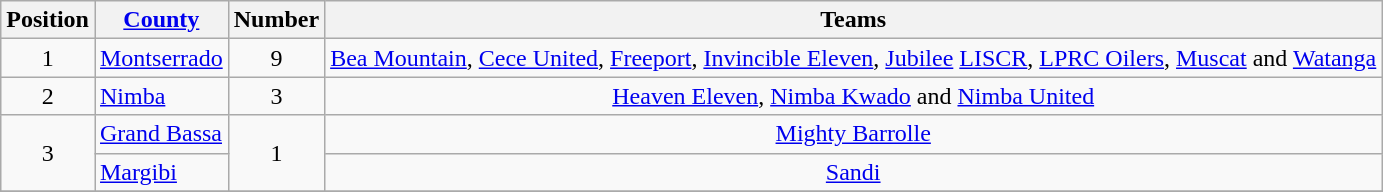<table class="wikitable">
<tr>
<th>Position</th>
<th><a href='#'>County</a></th>
<th>Number</th>
<th>Teams</th>
</tr>
<tr>
<td align=center>1</td>
<td><a href='#'>Montserrado</a></td>
<td align=center>9</td>
<td align=center><a href='#'>Bea Mountain</a>, <a href='#'>Cece United</a>, <a href='#'>Freeport</a>, <a href='#'>Invincible Eleven</a>, <a href='#'>Jubilee</a> <a href='#'>LISCR</a>, <a href='#'>LPRC Oilers</a>, <a href='#'>Muscat</a> and <a href='#'>Watanga</a></td>
</tr>
<tr>
<td rowspan=1 align=center>2</td>
<td><a href='#'>Nimba</a></td>
<td rowspan=1 align=center>3</td>
<td align=center><a href='#'>Heaven Eleven</a>, <a href='#'>Nimba Kwado</a> and <a href='#'>Nimba United</a></td>
</tr>
<tr>
<td rowspan=2 align=center>3</td>
<td><a href='#'>Grand Bassa</a></td>
<td rowspan=2 align=center>1</td>
<td align=center><a href='#'>Mighty Barrolle</a></td>
</tr>
<tr>
<td><a href='#'>Margibi</a></td>
<td align=center><a href='#'>Sandi</a></td>
</tr>
<tr>
</tr>
</table>
